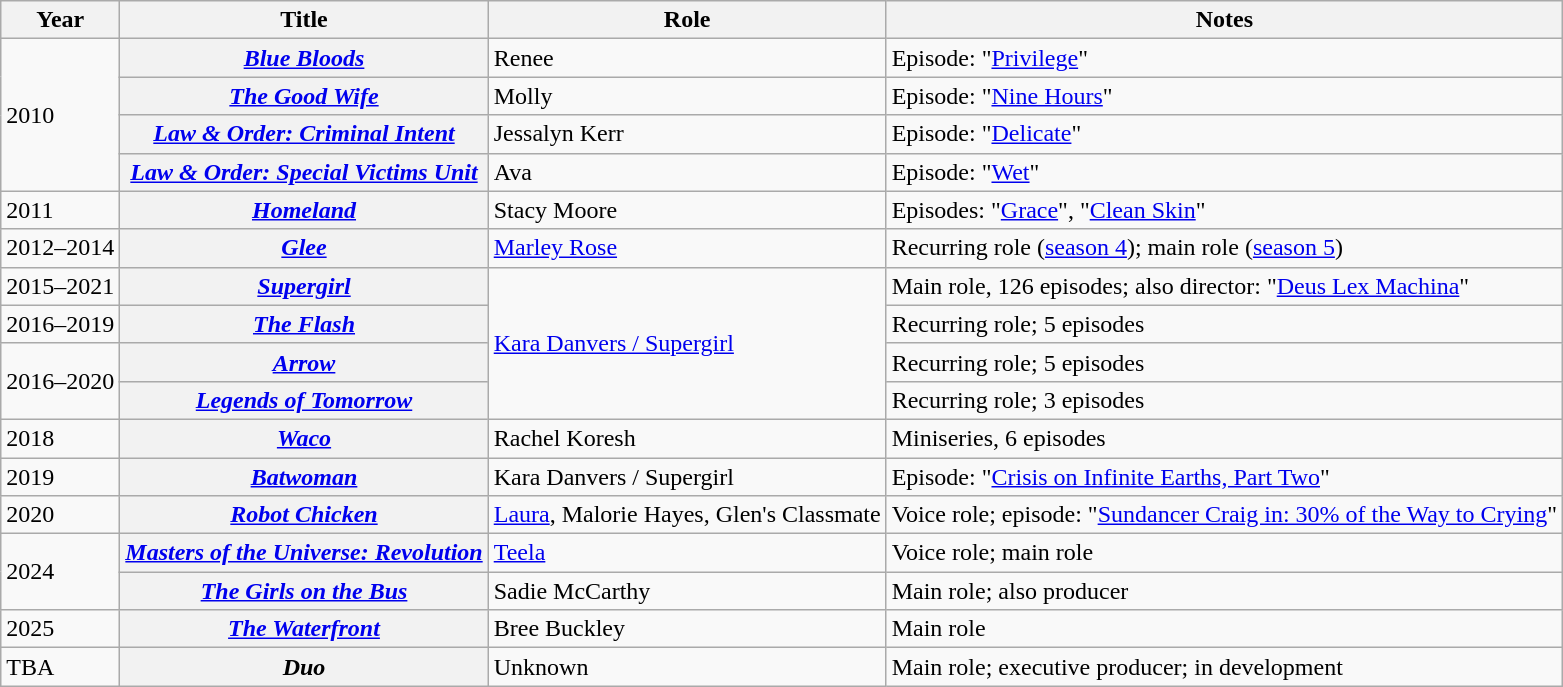<table class="wikitable plainrowheaders sortable">
<tr>
<th scope="col">Year</th>
<th scope="col">Title</th>
<th scope="col">Role</th>
<th scope="col" class="unsortable">Notes</th>
</tr>
<tr>
<td rowspan=4>2010</td>
<th scope="row"><em><a href='#'>Blue Bloods</a></em></th>
<td>Renee</td>
<td>Episode: "<a href='#'>Privilege</a>"</td>
</tr>
<tr>
<th scope="row" data-sort-value="Good Wife, The"><em><a href='#'>The Good Wife</a></em></th>
<td>Molly</td>
<td>Episode: "<a href='#'>Nine Hours</a>"</td>
</tr>
<tr>
<th scope="row"><em><a href='#'>Law & Order: Criminal Intent</a></em></th>
<td>Jessalyn Kerr</td>
<td>Episode: "<a href='#'>Delicate</a>"</td>
</tr>
<tr>
<th scope="row"><em><a href='#'>Law & Order: Special Victims Unit</a></em></th>
<td>Ava</td>
<td>Episode: "<a href='#'>Wet</a>"</td>
</tr>
<tr>
<td>2011</td>
<th scope="row"><em><a href='#'>Homeland</a></em></th>
<td>Stacy Moore</td>
<td>Episodes: "<a href='#'>Grace</a>", "<a href='#'>Clean Skin</a>"</td>
</tr>
<tr>
<td>2012–2014</td>
<th scope="row"><em><a href='#'>Glee</a></em></th>
<td><a href='#'>Marley Rose</a></td>
<td>Recurring role (<a href='#'>season 4</a>); main role (<a href='#'>season 5</a>)</td>
</tr>
<tr>
<td>2015–2021</td>
<th scope="row"><em><a href='#'>Supergirl</a></em></th>
<td rowspan="4"><a href='#'>Kara Danvers / Supergirl</a></td>
<td>Main role, 126 episodes; also director: "<a href='#'>Deus Lex Machina</a>"</td>
</tr>
<tr>
<td>2016–2019</td>
<th scope="row" data-sort-value="Flash, The"><em><a href='#'>The Flash</a></em></th>
<td>Recurring role; 5 episodes</td>
</tr>
<tr>
<td rowspan=2>2016–2020</td>
<th scope="row"><em><a href='#'>Arrow</a></em></th>
<td>Recurring role; 5 episodes</td>
</tr>
<tr>
<th scope="row"><em><a href='#'>Legends of Tomorrow</a></em></th>
<td>Recurring role; 3 episodes</td>
</tr>
<tr>
<td>2018</td>
<th scope="row"><em><a href='#'>Waco</a></em></th>
<td>Rachel Koresh</td>
<td>Miniseries, 6 episodes</td>
</tr>
<tr>
<td>2019</td>
<th scope="row"><em><a href='#'>Batwoman</a></em></th>
<td>Kara Danvers / Supergirl</td>
<td>Episode: "<a href='#'>Crisis on Infinite Earths, Part Two</a>"</td>
</tr>
<tr>
<td>2020</td>
<th scope="row"><em><a href='#'>Robot Chicken</a></em></th>
<td><a href='#'>Laura</a>, Malorie Hayes, Glen's Classmate</td>
<td>Voice role; episode: "<a href='#'>Sundancer Craig in: 30% of the Way to Crying</a>"</td>
</tr>
<tr>
<td rowspan=2>2024</td>
<th scope="row"><em><a href='#'>Masters of the Universe: Revolution</a></em></th>
<td><a href='#'>Teela</a></td>
<td>Voice role; main role</td>
</tr>
<tr>
<th scope="row"><em><a href='#'>The Girls on the Bus</a></em></th>
<td>Sadie McCarthy</td>
<td>Main role; also producer</td>
</tr>
<tr>
<td>2025</td>
<th scope="row"><em><a href='#'>The Waterfront</a></em></th>
<td>Bree Buckley</td>
<td>Main role</td>
</tr>
<tr>
<td>TBA</td>
<th scope="row"><em>Duo</em></th>
<td>Unknown</td>
<td>Main role; executive producer; in development</td>
</tr>
</table>
